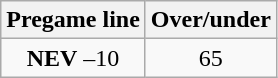<table class="wikitable">
<tr align="center">
<th style=>Pregame line</th>
<th style=>Over/under</th>
</tr>
<tr align="center">
<td><strong>NEV</strong> –10</td>
<td>65</td>
</tr>
</table>
